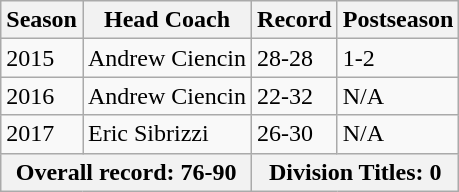<table class="wikitable">
<tr>
<th>Season</th>
<th>Head Coach</th>
<th>Record</th>
<th>Postseason</th>
</tr>
<tr>
<td>2015</td>
<td>Andrew Ciencin</td>
<td>28-28</td>
<td>1-2</td>
</tr>
<tr>
<td>2016</td>
<td>Andrew Ciencin</td>
<td>22-32</td>
<td>N/A</td>
</tr>
<tr>
<td>2017</td>
<td>Eric Sibrizzi</td>
<td>26-30</td>
<td>N/A</td>
</tr>
<tr>
<th colspan="2;">Overall record: 76-90</th>
<th colspan="2;">Division Titles: 0</th>
</tr>
</table>
